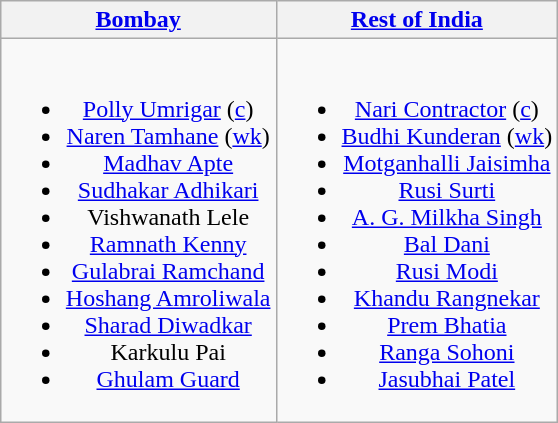<table class="wikitable" style="text-align:center; margin:auto">
<tr>
<th><a href='#'>Bombay</a></th>
<th><a href='#'>Rest of India</a></th>
</tr>
<tr style="vertical-align:top">
<td><br><ul><li><a href='#'>Polly Umrigar</a> (<a href='#'>c</a>)</li><li><a href='#'>Naren Tamhane</a> (<a href='#'>wk</a>)</li><li><a href='#'>Madhav Apte</a></li><li><a href='#'>Sudhakar Adhikari</a></li><li>Vishwanath Lele</li><li><a href='#'>Ramnath Kenny</a></li><li><a href='#'>Gulabrai Ramchand</a></li><li><a href='#'>Hoshang Amroliwala</a></li><li><a href='#'>Sharad Diwadkar</a></li><li>Karkulu Pai</li><li><a href='#'>Ghulam Guard</a></li></ul></td>
<td><br><ul><li><a href='#'>Nari Contractor</a> (<a href='#'>c</a>)</li><li><a href='#'>Budhi Kunderan</a> (<a href='#'>wk</a>)</li><li><a href='#'>Motganhalli Jaisimha</a></li><li><a href='#'>Rusi Surti</a></li><li><a href='#'>A. G. Milkha Singh</a></li><li><a href='#'>Bal Dani</a></li><li><a href='#'>Rusi Modi</a></li><li><a href='#'>Khandu Rangnekar</a></li><li><a href='#'>Prem Bhatia</a></li><li><a href='#'>Ranga Sohoni</a></li><li><a href='#'>Jasubhai Patel</a></li></ul></td>
</tr>
</table>
